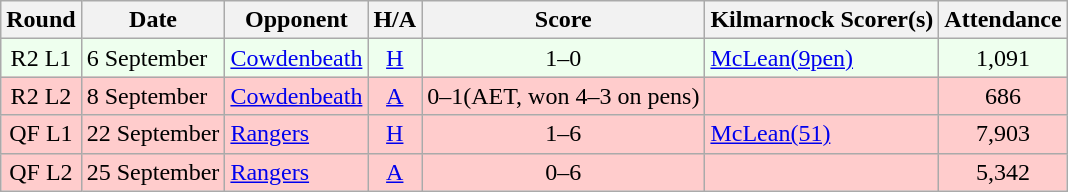<table class="wikitable" style="text-align:center">
<tr>
<th>Round</th>
<th>Date</th>
<th>Opponent</th>
<th>H/A</th>
<th>Score</th>
<th>Kilmarnock Scorer(s)</th>
<th>Attendance</th>
</tr>
<tr bgcolor=#EEFFEE>
<td>R2 L1</td>
<td align=left>6 September</td>
<td align=left><a href='#'>Cowdenbeath</a></td>
<td><a href='#'>H</a></td>
<td>1–0</td>
<td align=left><a href='#'>McLean(9pen)</a></td>
<td>1,091</td>
</tr>
<tr bgcolor=#FFCCCC>
<td>R2 L2</td>
<td align=left>8 September</td>
<td align=left><a href='#'>Cowdenbeath</a></td>
<td><a href='#'>A</a></td>
<td>0–1(AET, won 4–3 on pens)</td>
<td align=left></td>
<td>686</td>
</tr>
<tr bgcolor=#FFCCCC>
<td>QF L1</td>
<td align=left>22 September</td>
<td align=left><a href='#'>Rangers</a></td>
<td><a href='#'>H</a></td>
<td>1–6</td>
<td align=left><a href='#'>McLean(51)</a></td>
<td>7,903</td>
</tr>
<tr bgcolor=#FFCCCC>
<td>QF L2</td>
<td align=left>25 September</td>
<td align=left><a href='#'>Rangers</a></td>
<td><a href='#'>A</a></td>
<td>0–6</td>
<td align=left></td>
<td>5,342</td>
</tr>
</table>
